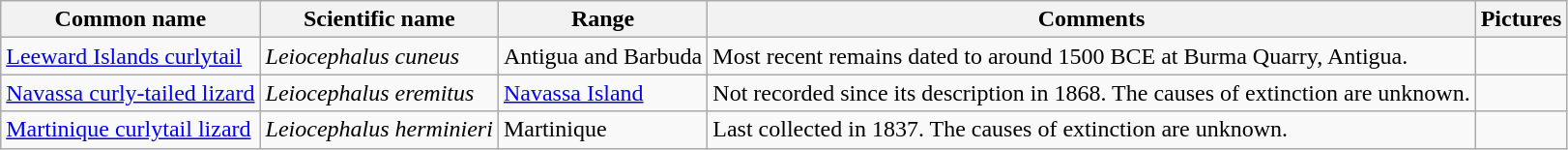<table class="wikitable sortable">
<tr>
<th>Common name</th>
<th>Scientific name</th>
<th>Range</th>
<th class="unsortable">Comments</th>
<th>Pictures</th>
</tr>
<tr>
<td><a href='#'>Leeward Islands curlytail</a></td>
<td><em>Leiocephalus cuneus</em></td>
<td>Antigua and Barbuda</td>
<td>Most recent remains dated to around 1500 BCE at Burma Quarry, Antigua.</td>
<td></td>
</tr>
<tr>
<td><a href='#'>Navassa curly-tailed lizard</a></td>
<td><em>Leiocephalus eremitus</em></td>
<td><a href='#'>Navassa Island</a></td>
<td>Not recorded since its description in 1868. The causes of extinction are unknown.</td>
<td></td>
</tr>
<tr>
<td><a href='#'>Martinique curlytail lizard</a></td>
<td><em>Leiocephalus herminieri</em></td>
<td>Martinique</td>
<td>Last collected in 1837. The causes of extinction are unknown.</td>
<td></td>
</tr>
</table>
